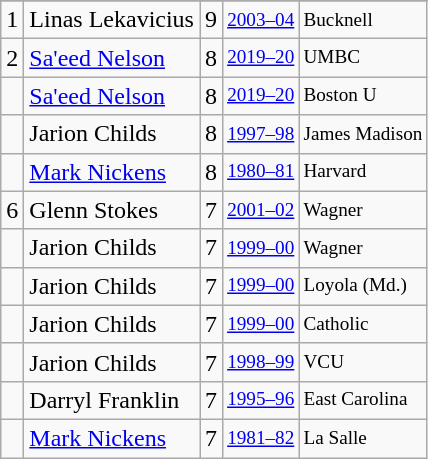<table class="wikitable">
<tr>
</tr>
<tr>
<td>1</td>
<td>Linas Lekavicius</td>
<td>9</td>
<td style="font-size:80%;"><a href='#'>2003–04</a></td>
<td style="font-size:80%;">Bucknell</td>
</tr>
<tr>
<td>2</td>
<td><a href='#'>Sa'eed Nelson</a></td>
<td>8</td>
<td style="font-size:80%;"><a href='#'>2019–20</a></td>
<td style="font-size:80%;">UMBC</td>
</tr>
<tr>
<td></td>
<td><a href='#'>Sa'eed Nelson</a></td>
<td>8</td>
<td style="font-size:80%;"><a href='#'>2019–20</a></td>
<td style="font-size:80%;">Boston U</td>
</tr>
<tr>
<td></td>
<td>Jarion Childs</td>
<td>8</td>
<td style="font-size:80%;"><a href='#'>1997–98</a></td>
<td style="font-size:80%;">James Madison</td>
</tr>
<tr>
<td></td>
<td><a href='#'>Mark Nickens</a></td>
<td>8</td>
<td style="font-size:80%;"><a href='#'>1980–81</a></td>
<td style="font-size:80%;">Harvard</td>
</tr>
<tr>
<td>6</td>
<td>Glenn Stokes</td>
<td>7</td>
<td style="font-size:80%;"><a href='#'>2001–02</a></td>
<td style="font-size:80%;">Wagner</td>
</tr>
<tr>
<td></td>
<td>Jarion Childs</td>
<td>7</td>
<td style="font-size:80%;"><a href='#'>1999–00</a></td>
<td style="font-size:80%;">Wagner</td>
</tr>
<tr>
<td></td>
<td>Jarion Childs</td>
<td>7</td>
<td style="font-size:80%;"><a href='#'>1999–00</a></td>
<td style="font-size:80%;">Loyola (Md.)</td>
</tr>
<tr>
<td></td>
<td>Jarion Childs</td>
<td>7</td>
<td style="font-size:80%;"><a href='#'>1999–00</a></td>
<td style="font-size:80%;">Catholic</td>
</tr>
<tr>
<td></td>
<td>Jarion Childs</td>
<td>7</td>
<td style="font-size:80%;"><a href='#'>1998–99</a></td>
<td style="font-size:80%;">VCU</td>
</tr>
<tr>
<td></td>
<td>Darryl Franklin</td>
<td>7</td>
<td style="font-size:80%;"><a href='#'>1995–96</a></td>
<td style="font-size:80%;">East Carolina</td>
</tr>
<tr>
<td></td>
<td><a href='#'>Mark Nickens</a></td>
<td>7</td>
<td style="font-size:80%;"><a href='#'>1981–82</a></td>
<td style="font-size:80%;">La Salle</td>
</tr>
</table>
